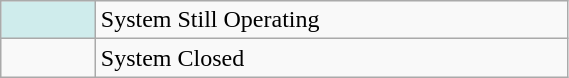<table class="wikitable" style="width: 30%;">
<tr>
<td style="width: 5%; background-color: #CFECEC;"></td>
<td style="width: 25%;">System Still Operating</td>
</tr>
<tr>
<td style="width: 5%;"></td>
<td style="width: 25%;">System Closed</td>
</tr>
</table>
